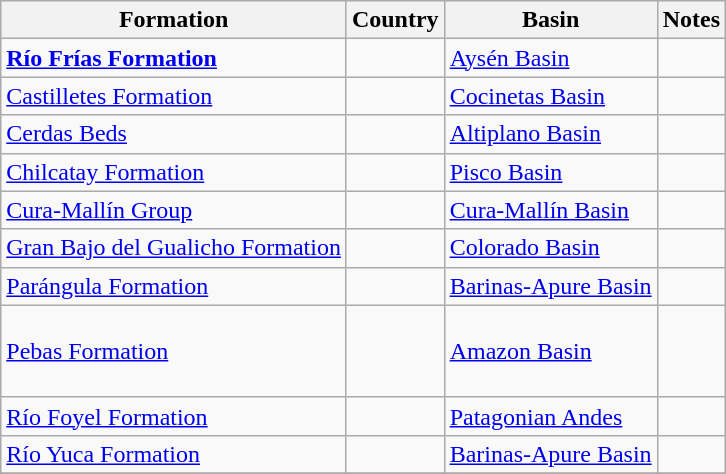<table class="wikitable sortable">
<tr>
<th>Formation<br></th>
<th>Country</th>
<th>Basin</th>
<th class=unsortable>Notes</th>
</tr>
<tr>
<td><strong><a href='#'>Río Frías Formation</a></strong></td>
<td></td>
<td><a href='#'>Aysén Basin</a></td>
<td></td>
</tr>
<tr>
<td><a href='#'>Castilletes Formation</a></td>
<td></td>
<td><a href='#'>Cocinetas Basin</a></td>
<td></td>
</tr>
<tr>
<td><a href='#'>Cerdas Beds</a></td>
<td></td>
<td><a href='#'>Altiplano Basin</a></td>
<td></td>
</tr>
<tr>
<td><a href='#'>Chilcatay Formation</a></td>
<td></td>
<td><a href='#'>Pisco Basin</a></td>
<td></td>
</tr>
<tr>
<td><a href='#'>Cura-Mallín Group</a></td>
<td></td>
<td><a href='#'>Cura-Mallín Basin</a></td>
<td></td>
</tr>
<tr>
<td><a href='#'>Gran Bajo del Gualicho Formation</a></td>
<td></td>
<td><a href='#'>Colorado Basin</a></td>
<td></td>
</tr>
<tr>
<td><a href='#'>Parángula Formation</a></td>
<td></td>
<td><a href='#'>Barinas-Apure Basin</a></td>
<td></td>
</tr>
<tr>
<td><a href='#'>Pebas Formation</a></td>
<td><br><br><br></td>
<td><a href='#'>Amazon Basin</a></td>
<td></td>
</tr>
<tr>
<td><a href='#'>Río Foyel Formation</a></td>
<td></td>
<td><a href='#'>Patagonian Andes</a></td>
<td></td>
</tr>
<tr>
<td><a href='#'>Río Yuca Formation</a></td>
<td></td>
<td><a href='#'>Barinas-Apure Basin</a></td>
<td></td>
</tr>
<tr>
</tr>
</table>
